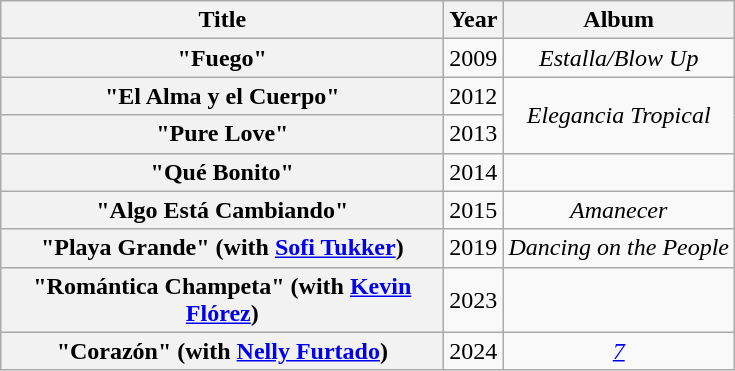<table class="wikitable plainrowheaders" style="text-align:center;">
<tr>
<th scope="col" style="width:18em;">Title</th>
<th scope="col">Year</th>
<th scope="col">Album</th>
</tr>
<tr>
<th scope="row">"Fuego"</th>
<td>2009</td>
<td><em>Estalla/Blow Up</em></td>
</tr>
<tr>
<th scope="row">"El Alma y el Cuerpo"</th>
<td>2012</td>
<td rowspan="2"><em>Elegancia Tropical</em></td>
</tr>
<tr>
<th scope="row">"Pure Love"</th>
<td>2013</td>
</tr>
<tr>
<th scope="row">"Qué Bonito"</th>
<td>2014</td>
<td></td>
</tr>
<tr>
<th scope="row">"Algo Está Cambiando"</th>
<td>2015</td>
<td><em>Amanecer</em></td>
</tr>
<tr>
<th scope="row">"Playa Grande" (with <a href='#'>Sofi Tukker</a>)</th>
<td>2019</td>
<td><em>Dancing on the People</em></td>
</tr>
<tr>
<th scope="row">"Romántica Champeta" (with <a href='#'>Kevin Flórez</a>)</th>
<td>2023</td>
<td></td>
</tr>
<tr>
<th scope="row">"Corazón" (with <a href='#'>Nelly Furtado</a>)</th>
<td>2024</td>
<td><em><a href='#'>7</a></em></td>
</tr>
</table>
